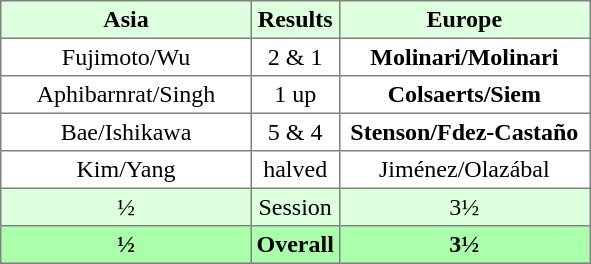<table border="1" cellpadding="3" style="border-collapse:collapse; text-align:center;">
<tr style="background:#ddffdd;">
<th width=160>Asia</th>
<th>Results</th>
<th width=160>Europe</th>
</tr>
<tr>
<td>Fujimoto/Wu</td>
<td>2 & 1</td>
<td><strong>Molinari/Molinari</strong></td>
</tr>
<tr>
<td>Aphibarnrat/Singh</td>
<td>1 up</td>
<td><strong>Colsaerts/Siem</strong></td>
</tr>
<tr>
<td>Bae/Ishikawa</td>
<td>5 & 4</td>
<td><strong>Stenson/Fdez-Castaño</strong></td>
</tr>
<tr>
<td>Kim/Yang</td>
<td>halved</td>
<td>Jiménez/Olazábal</td>
</tr>
<tr style="background:#ddffdd;">
<td>½</td>
<td>Session</td>
<td>3½</td>
</tr>
<tr style="background:#aaffaa;">
<th>½</th>
<th>Overall</th>
<th>3½</th>
</tr>
</table>
